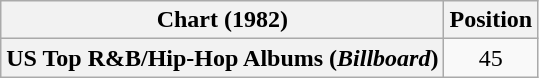<table class="wikitable plainrowheaders" style="text-align:center">
<tr>
<th scope="col">Chart (1982)</th>
<th scope="col">Position</th>
</tr>
<tr>
<th scope="row">US Top R&B/Hip-Hop Albums (<em>Billboard</em>)</th>
<td>45</td>
</tr>
</table>
